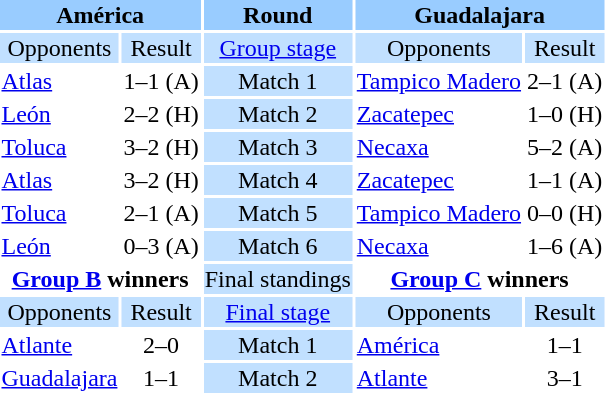<table style="text-align:center">
<tr style="vertical-align:top;background:#99CCFF">
<th colspan="2">América</th>
<th>Round</th>
<th colspan="2">Guadalajara</th>
</tr>
<tr style="vertical-align:top;background:#C1E0FF">
<td>Opponents</td>
<td>Result</td>
<td><a href='#'>Group stage</a></td>
<td>Opponents</td>
<td>Result</td>
</tr>
<tr>
<td style="text-align:left"><a href='#'>Atlas</a></td>
<td>1–1 (A)</td>
<td style="background:#C1E0FF">Match 1</td>
<td style="text-align:left"><a href='#'>Tampico Madero</a></td>
<td>2–1 (A)</td>
</tr>
<tr>
<td style="text-align:left"><a href='#'>León</a></td>
<td>2–2 (H)</td>
<td style="background:#C1E0FF">Match 2</td>
<td style="text-align:left"><a href='#'>Zacatepec</a></td>
<td>1–0 (H)</td>
</tr>
<tr>
<td style="text-align:left"><a href='#'>Toluca</a></td>
<td>3–2 (H)</td>
<td style="background:#C1E0FF">Match 3</td>
<td style="text-align:left"><a href='#'>Necaxa</a></td>
<td>5–2 (A)</td>
</tr>
<tr>
<td style="text-align:left"><a href='#'>Atlas</a></td>
<td>3–2 (H)</td>
<td style="background:#C1E0FF">Match 4</td>
<td style="text-align:left"><a href='#'>Zacatepec</a></td>
<td>1–1 (A)</td>
</tr>
<tr>
<td style="text-align:left"><a href='#'>Toluca</a></td>
<td>2–1 (A)</td>
<td style="background:#C1E0FF">Match 5</td>
<td style="text-align:left"><a href='#'>Tampico Madero</a></td>
<td>0–0 (H)</td>
</tr>
<tr>
<td style="text-align:left"><a href='#'>León</a></td>
<td>0–3 (A)</td>
<td style="background:#C1E0FF">Match 6</td>
<td style="text-align:left"><a href='#'>Necaxa</a></td>
<td>1–6 (A)</td>
</tr>
<tr>
<td colspan="2" style="text-align:center"><strong><a href='#'>Group B</a> winners</strong><br><div>
</div></td>
<td style="background:#C1E0FF">Final standings</td>
<td colspan="2" style="text-align:center"><strong><a href='#'>Group C</a> winners</strong><br><div>
</div></td>
</tr>
<tr style="vertical-align:top;background:#C1E0FF">
<td>Opponents</td>
<td>Result</td>
<td><a href='#'>Final stage</a></td>
<td>Opponents</td>
<td>Result</td>
</tr>
<tr>
<td style="text-align:left"><a href='#'>Atlante</a></td>
<td>2–0</td>
<td style="background:#C1E0FF">Match 1</td>
<td style="text-align:left"><a href='#'>América</a></td>
<td>1–1</td>
</tr>
<tr>
<td style="text-align:left"><a href='#'>Guadalajara</a></td>
<td>1–1</td>
<td style="background:#C1E0FF">Match 2</td>
<td style="text-align:left"><a href='#'>Atlante</a></td>
<td>3–1</td>
</tr>
<tr>
</tr>
</table>
